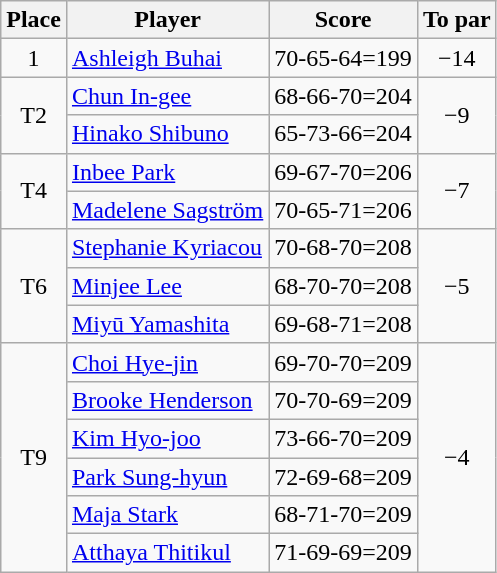<table class="wikitable">
<tr>
<th>Place</th>
<th>Player</th>
<th>Score</th>
<th>To par</th>
</tr>
<tr>
<td align=center>1</td>
<td> <a href='#'>Ashleigh Buhai</a></td>
<td align=center>70-65-64=199</td>
<td align=center>−14</td>
</tr>
<tr>
<td align=center rowspan=2>T2</td>
<td> <a href='#'>Chun In-gee</a></td>
<td align=center>68-66-70=204</td>
<td align=center rowspan=2>−9</td>
</tr>
<tr>
<td> <a href='#'>Hinako Shibuno</a></td>
<td align=center>65-73-66=204</td>
</tr>
<tr>
<td align=center rowspan=2>T4</td>
<td> <a href='#'>Inbee Park</a></td>
<td align=center>69-67-70=206</td>
<td align=center rowspan=2>−7</td>
</tr>
<tr>
<td> <a href='#'>Madelene Sagström</a></td>
<td align=center>70-65-71=206</td>
</tr>
<tr>
<td align=center rowspan=3>T6</td>
<td> <a href='#'>Stephanie Kyriacou</a></td>
<td align=center>70-68-70=208</td>
<td align=center rowspan=3>−5</td>
</tr>
<tr>
<td> <a href='#'>Minjee Lee</a></td>
<td align=center>68-70-70=208</td>
</tr>
<tr>
<td> <a href='#'>Miyū Yamashita</a></td>
<td align=center>69-68-71=208</td>
</tr>
<tr>
<td align=center rowspan=6>T9</td>
<td> <a href='#'>Choi Hye-jin</a></td>
<td align=center>69-70-70=209</td>
<td align=center rowspan=6>−4</td>
</tr>
<tr>
<td> <a href='#'>Brooke Henderson</a></td>
<td align=center>70-70-69=209</td>
</tr>
<tr>
<td> <a href='#'>Kim Hyo-joo</a></td>
<td align=center>73-66-70=209</td>
</tr>
<tr>
<td> <a href='#'>Park Sung-hyun</a></td>
<td align=center>72-69-68=209</td>
</tr>
<tr>
<td> <a href='#'>Maja Stark</a></td>
<td align=center>68-71-70=209</td>
</tr>
<tr>
<td> <a href='#'>Atthaya Thitikul</a></td>
<td align=center>71-69-69=209</td>
</tr>
</table>
